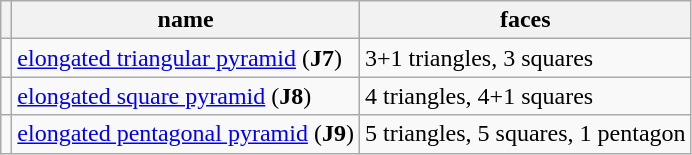<table class="wikitable">
<tr>
<th></th>
<th>name</th>
<th>faces</th>
</tr>
<tr>
<td></td>
<td><a href='#'>elongated triangular pyramid</a> (<strong>J7</strong>)</td>
<td>3+1 triangles, 3 squares</td>
</tr>
<tr>
<td></td>
<td><a href='#'>elongated square pyramid</a> (<strong>J8</strong>)</td>
<td>4 triangles, 4+1 squares</td>
</tr>
<tr>
<td></td>
<td><a href='#'>elongated pentagonal pyramid</a> (<strong>J9</strong>)</td>
<td>5 triangles, 5 squares, 1 pentagon</td>
</tr>
</table>
